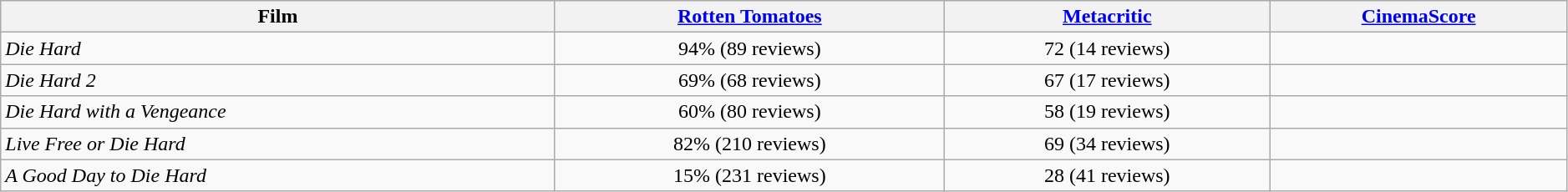<table class="wikitable sortable" width=99% border="1" style="text-align: center;">
<tr>
<th>Film</th>
<th><a href='#'>Rotten Tomatoes</a></th>
<th><a href='#'>Metacritic</a></th>
<th><a href='#'>CinemaScore</a></th>
</tr>
<tr>
<td style="text-align:left;"><em>Die Hard</em></td>
<td>94% (89 reviews)</td>
<td>72 (14 reviews)</td>
<td></td>
</tr>
<tr>
<td style="text-align:left;"><em>Die Hard 2</em></td>
<td>69% (68 reviews)</td>
<td>67 (17 reviews)</td>
<td></td>
</tr>
<tr>
<td style="text-align:left;"><em>Die Hard with a Vengeance</em></td>
<td>60% (80 reviews)</td>
<td>58 (19 reviews)</td>
<td></td>
</tr>
<tr>
<td style="text-align:left;"><em>Live Free or Die Hard</em></td>
<td>82% (210 reviews)</td>
<td>69 (34 reviews)</td>
<td></td>
</tr>
<tr>
<td style="text-align:left;"><em>A Good Day to Die Hard</em></td>
<td>15% (231 reviews)</td>
<td>28 (41 reviews)</td>
<td></td>
</tr>
</table>
